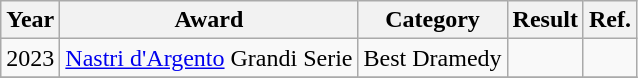<table class="wikitable">
<tr>
<th>Year</th>
<th>Award</th>
<th>Category</th>
<th>Result</th>
<th>Ref.</th>
</tr>
<tr>
<td>2023</td>
<td><a href='#'>Nastri d'Argento</a> Grandi Serie</td>
<td>Best Dramedy</td>
<td></td>
<td></td>
</tr>
<tr>
</tr>
</table>
